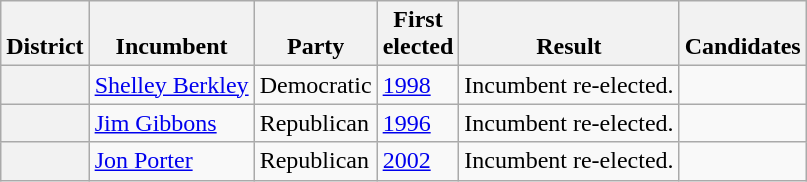<table class=wikitable>
<tr valign=bottom>
<th>District</th>
<th>Incumbent</th>
<th>Party</th>
<th>First<br>elected</th>
<th>Result</th>
<th>Candidates</th>
</tr>
<tr>
<th></th>
<td><a href='#'>Shelley Berkley</a></td>
<td>Democratic</td>
<td><a href='#'>1998</a></td>
<td>Incumbent re-elected.</td>
<td nowrap></td>
</tr>
<tr>
<th></th>
<td><a href='#'>Jim Gibbons</a></td>
<td>Republican</td>
<td><a href='#'>1996</a></td>
<td>Incumbent re-elected.</td>
<td nowrap></td>
</tr>
<tr>
<th></th>
<td><a href='#'>Jon Porter</a></td>
<td>Republican</td>
<td><a href='#'>2002</a></td>
<td>Incumbent re-elected.</td>
<td nowrap></td>
</tr>
</table>
